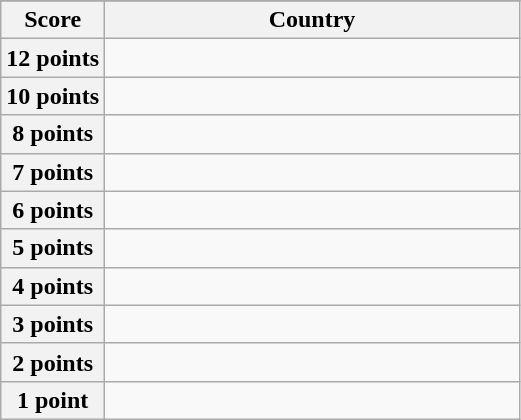<table class="wikitable">
<tr>
</tr>
<tr>
<th scope="col" width="20%">Score</th>
<th scope="col">Country</th>
</tr>
<tr>
<th scope="row">12 points</th>
<td></td>
</tr>
<tr>
<th scope="row">10 points</th>
<td></td>
</tr>
<tr>
<th scope="row">8 points</th>
<td></td>
</tr>
<tr>
<th scope="row">7 points</th>
<td></td>
</tr>
<tr>
<th scope="row">6 points</th>
<td></td>
</tr>
<tr>
<th scope="row">5 points</th>
<td></td>
</tr>
<tr>
<th scope="row">4 points</th>
<td></td>
</tr>
<tr>
<th scope="row">3 points</th>
<td></td>
</tr>
<tr>
<th scope="row">2 points</th>
<td></td>
</tr>
<tr>
<th scope="row">1 point</th>
<td></td>
</tr>
</table>
